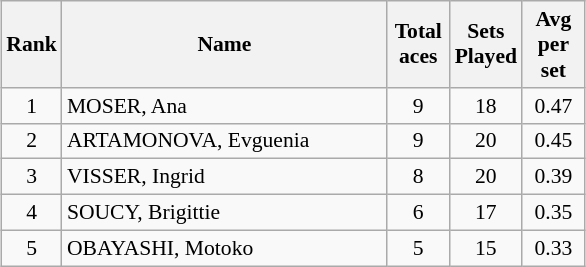<table class="wikitable" style="margin:0.5em auto;width=480;font-size:90%">
<tr>
<th width=30>Rank</th>
<th width=210>Name</th>
<th width=35>Total aces</th>
<th width=35>Sets Played</th>
<th width=35>Avg per set</th>
</tr>
<tr>
<td align=center>1</td>
<td> MOSER, Ana</td>
<td align=center>9</td>
<td align=center>18</td>
<td align=center>0.47</td>
</tr>
<tr>
<td align=center>2</td>
<td> ARTAMONOVA, Evguenia</td>
<td align=center>9</td>
<td align=center>20</td>
<td align=center>0.45</td>
</tr>
<tr>
<td align=center>3</td>
<td> VISSER, Ingrid</td>
<td align=center>8</td>
<td align=center>20</td>
<td align=center>0.39</td>
</tr>
<tr>
<td align=center>4</td>
<td> SOUCY, Brigittie</td>
<td align=center>6</td>
<td align=center>17</td>
<td align=center>0.35</td>
</tr>
<tr>
<td align=center>5</td>
<td> OBAYASHI, Motoko</td>
<td align=center>5</td>
<td align=center>15</td>
<td align=center>0.33</td>
</tr>
</table>
